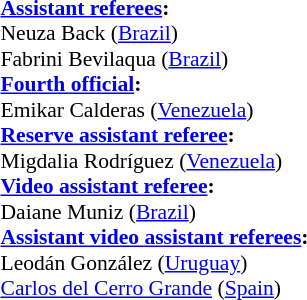<table width=50% style="font-size:90%">
<tr>
<td><br><strong><a href='#'>Assistant referees</a>:</strong>
<br>Neuza Back (<a href='#'>Brazil</a>)
<br>Fabrini Bevilaqua (<a href='#'>Brazil</a>)
<br><strong><a href='#'>Fourth official</a>:</strong>
<br>Emikar Calderas (<a href='#'>Venezuela</a>)
<br><strong><a href='#'>Reserve assistant referee</a>:</strong>
<br>Migdalia Rodríguez (<a href='#'>Venezuela</a>)
<br><strong><a href='#'>Video assistant referee</a>:</strong>
<br>Daiane Muniz (<a href='#'>Brazil</a>)
<br><strong><a href='#'>Assistant video assistant referees</a>:</strong>
<br>Leodán González (<a href='#'>Uruguay</a>)
<br><a href='#'>Carlos del Cerro Grande</a> (<a href='#'>Spain</a>)</td>
</tr>
</table>
